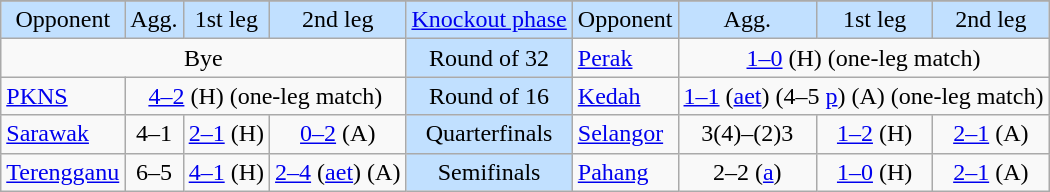<table class="wikitable" style="text-align: center;">
<tr>
</tr>
<tr bgcolor=#c1e0ff>
<td>Opponent</td>
<td>Agg.</td>
<td>1st leg</td>
<td>2nd leg</td>
<td><a href='#'>Knockout phase</a></td>
<td>Opponent</td>
<td>Agg.</td>
<td>1st leg</td>
<td>2nd leg</td>
</tr>
<tr>
<td colspan=4>Bye</td>
<td bgcolor=#c1e0ff>Round of 32</td>
<td align=left> <a href='#'>Perak</a></td>
<td colspan=3><a href='#'>1–0</a> (H) (one-leg match)</td>
</tr>
<tr>
<td align=left> <a href='#'>PKNS</a></td>
<td colspan=3><a href='#'>4–2</a> (H) (one-leg match)</td>
<td bgcolor=#c1e0ff>Round of 16</td>
<td align=left> <a href='#'>Kedah</a></td>
<td colspan=3><a href='#'>1–1</a> (<a href='#'>aet</a>) (4–5 <a href='#'>p</a>) (A) (one-leg match)</td>
</tr>
<tr>
<td align=left> <a href='#'>Sarawak</a></td>
<td>4–1</td>
<td><a href='#'>2–1</a> (H)</td>
<td><a href='#'>0–2</a> (A)</td>
<td bgcolor=#c1e0ff>Quarterfinals</td>
<td align=left> <a href='#'>Selangor</a></td>
<td>3(4)–(2)3</td>
<td><a href='#'>1–2</a> (H)</td>
<td><a href='#'>2–1</a> (A)</td>
</tr>
<tr>
<td align=left> <a href='#'>Terengganu</a></td>
<td>6–5</td>
<td><a href='#'>4–1</a> (H)</td>
<td><a href='#'>2–4</a> (<a href='#'>aet</a>) (A)</td>
<td bgcolor=#c1e0ff>Semifinals</td>
<td align=left> <a href='#'>Pahang</a></td>
<td>2–2 (<a href='#'>a</a>)</td>
<td><a href='#'>1–0</a> (H)</td>
<td><a href='#'>2–1</a> (A)</td>
</tr>
</table>
